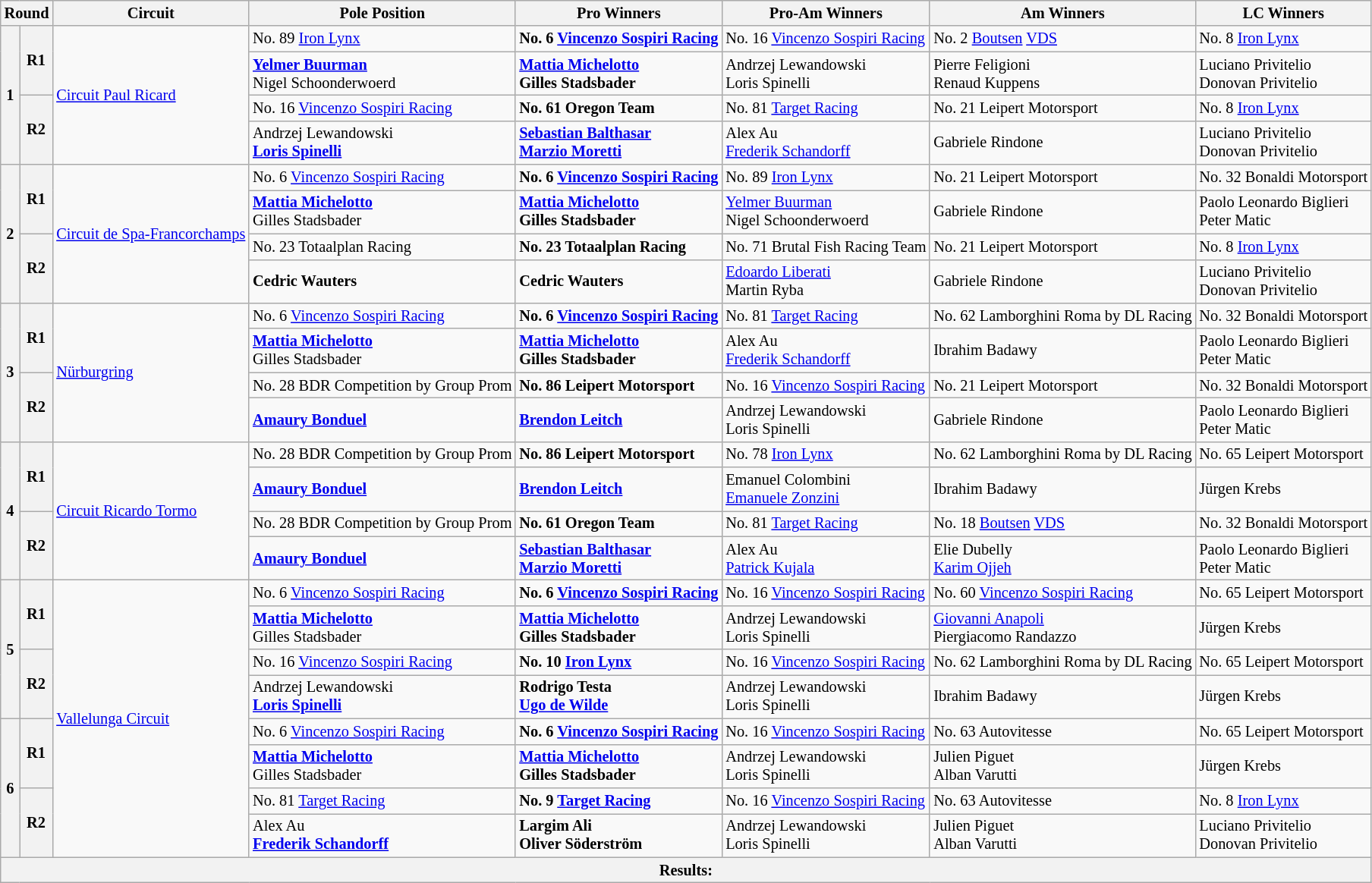<table class="wikitable" style="font-size:85%;">
<tr>
<th colspan="2">Round</th>
<th>Circuit</th>
<th>Pole Position</th>
<th>Pro Winners</th>
<th>Pro-Am Winners</th>
<th>Am Winners</th>
<th>LC Winners</th>
</tr>
<tr>
<th rowspan="4">1</th>
<th rowspan="2">R1</th>
<td rowspan="4"> <a href='#'>Circuit Paul Ricard</a></td>
<td> No. 89 <a href='#'>Iron Lynx</a></td>
<td><strong> No. 6 <a href='#'>Vincenzo Sospiri Racing</a></strong></td>
<td> No. 16 <a href='#'>Vincenzo Sospiri Racing</a></td>
<td> No. 2 <a href='#'>Boutsen</a> <a href='#'>VDS</a></td>
<td> No. 8 <a href='#'>Iron Lynx</a></td>
</tr>
<tr>
<td> <strong><a href='#'>Yelmer Buurman</a></strong><br> Nigel Schoonderwoerd</td>
<td><strong> <a href='#'>Mattia Michelotto</a><br> Gilles Stadsbader</strong></td>
<td> Andrzej Lewandowski<br> Loris Spinelli</td>
<td> Pierre Feligioni<br> Renaud Kuppens</td>
<td> Luciano Privitelio<br> Donovan Privitelio</td>
</tr>
<tr>
<th rowspan="2">R2</th>
<td> No. 16 <a href='#'>Vincenzo Sospiri Racing</a></td>
<td><strong> No. 61 Oregon Team</strong></td>
<td> No. 81 <a href='#'>Target Racing</a></td>
<td> No. 21 Leipert Motorsport</td>
<td> No. 8 <a href='#'>Iron Lynx</a></td>
</tr>
<tr>
<td> Andrzej Lewandowski<br> <strong><a href='#'>Loris Spinelli</a></strong></td>
<td><strong> <a href='#'>Sebastian Balthasar</a><br> <a href='#'>Marzio Moretti</a></strong></td>
<td> Alex Au<br> <a href='#'>Frederik Schandorff</a></td>
<td> Gabriele Rindone</td>
<td> Luciano Privitelio<br> Donovan Privitelio</td>
</tr>
<tr>
<th rowspan="4">2</th>
<th rowspan="2">R1</th>
<td rowspan="4"> <a href='#'>Circuit de Spa-Francorchamps</a></td>
<td> No. 6 <a href='#'>Vincenzo Sospiri Racing</a></td>
<td><strong> No. 6 <a href='#'>Vincenzo Sospiri Racing</a></strong></td>
<td> No. 89 <a href='#'>Iron Lynx</a></td>
<td> No. 21 Leipert Motorsport</td>
<td> No. 32 Bonaldi Motorsport</td>
</tr>
<tr>
<td> <strong><a href='#'>Mattia Michelotto</a></strong><br> Gilles Stadsbader</td>
<td><strong> <a href='#'>Mattia Michelotto</a><br> Gilles Stadsbader</strong></td>
<td> <a href='#'>Yelmer Buurman</a><br> Nigel Schoonderwoerd</td>
<td> Gabriele Rindone</td>
<td> Paolo Leonardo Biglieri<br> Peter Matic</td>
</tr>
<tr>
<th rowspan="2">R2</th>
<td> No. 23 Totaalplan Racing</td>
<td> <strong>No. 23 Totaalplan Racing</strong></td>
<td> No. 71 Brutal Fish Racing Team</td>
<td> No. 21 Leipert Motorsport</td>
<td> No. 8 <a href='#'>Iron Lynx</a></td>
</tr>
<tr>
<td> <strong>Cedric Wauters</strong></td>
<td> <strong>Cedric Wauters</strong></td>
<td> <a href='#'>Edoardo Liberati</a><br> Martin Ryba</td>
<td> Gabriele Rindone</td>
<td> Luciano Privitelio<br> Donovan Privitelio</td>
</tr>
<tr>
<th rowspan="4">3</th>
<th rowspan="2">R1</th>
<td rowspan="4"> <a href='#'>Nürburgring</a></td>
<td> No. 6 <a href='#'>Vincenzo Sospiri Racing</a></td>
<td><strong> No. 6 <a href='#'>Vincenzo Sospiri Racing</a></strong></td>
<td> No. 81 <a href='#'>Target Racing</a></td>
<td> No. 62 Lamborghini Roma by DL Racing</td>
<td> No. 32 Bonaldi Motorsport</td>
</tr>
<tr>
<td> <strong><a href='#'>Mattia Michelotto</a></strong><br> Gilles Stadsbader</td>
<td><strong> <a href='#'>Mattia Michelotto</a><br> Gilles Stadsbader</strong></td>
<td> Alex Au<br> <a href='#'>Frederik Schandorff</a></td>
<td> Ibrahim Badawy</td>
<td> Paolo Leonardo Biglieri<br> Peter Matic</td>
</tr>
<tr>
<th rowspan="2">R2</th>
<td> No. 28 BDR Competition by Group Prom</td>
<td> <strong>No. 86 Leipert Motorsport</strong></td>
<td> No. 16 <a href='#'>Vincenzo Sospiri Racing</a></td>
<td> No. 21 Leipert Motorsport</td>
<td> No. 32 Bonaldi Motorsport</td>
</tr>
<tr>
<td> <strong><a href='#'>Amaury Bonduel</a></strong></td>
<td> <strong><a href='#'>Brendon Leitch</a></strong></td>
<td> Andrzej Lewandowski<br> Loris Spinelli</td>
<td> Gabriele Rindone</td>
<td> Paolo Leonardo Biglieri<br> Peter Matic</td>
</tr>
<tr>
<th rowspan="4">4</th>
<th rowspan="2">R1</th>
<td rowspan="4"> <a href='#'>Circuit Ricardo Tormo</a></td>
<td> No. 28 BDR Competition by Group Prom</td>
<td> <strong>No. 86 Leipert Motorsport</strong></td>
<td> No. 78 <a href='#'>Iron Lynx</a></td>
<td> No. 62 Lamborghini Roma by DL Racing</td>
<td> No. 65 Leipert Motorsport</td>
</tr>
<tr>
<td> <strong><a href='#'>Amaury Bonduel</a></strong></td>
<td> <strong><a href='#'>Brendon Leitch</a></strong></td>
<td> Emanuel Colombini<br> <a href='#'>Emanuele Zonzini</a></td>
<td> Ibrahim Badawy</td>
<td> Jürgen Krebs</td>
</tr>
<tr>
<th rowspan="2">R2</th>
<td> No. 28 BDR Competition by Group Prom</td>
<td><strong> No. 61 Oregon Team</strong></td>
<td> No. 81 <a href='#'>Target Racing</a></td>
<td> No. 18 <a href='#'>Boutsen</a> <a href='#'>VDS</a></td>
<td> No. 32 Bonaldi Motorsport</td>
</tr>
<tr>
<td> <strong><a href='#'>Amaury Bonduel</a></strong></td>
<td><strong> <a href='#'>Sebastian Balthasar</a><br> <a href='#'>Marzio Moretti</a></strong></td>
<td> Alex Au<br> <a href='#'>Patrick Kujala</a></td>
<td> Elie Dubelly<br> <a href='#'>Karim Ojjeh</a></td>
<td> Paolo Leonardo Biglieri<br> Peter Matic</td>
</tr>
<tr>
<th rowspan="4">5</th>
<th rowspan="2">R1</th>
<td rowspan="8"> <a href='#'>Vallelunga Circuit</a></td>
<td> No. 6 <a href='#'>Vincenzo Sospiri Racing</a></td>
<td><strong> No. 6 <a href='#'>Vincenzo Sospiri Racing</a></strong></td>
<td> No. 16 <a href='#'>Vincenzo Sospiri Racing</a></td>
<td> No. 60 <a href='#'>Vincenzo Sospiri Racing</a></td>
<td> No. 65 Leipert Motorsport</td>
</tr>
<tr>
<td> <strong><a href='#'>Mattia Michelotto</a></strong><br> Gilles Stadsbader</td>
<td><strong> <a href='#'>Mattia Michelotto</a><br> Gilles Stadsbader</strong></td>
<td> Andrzej Lewandowski<br> Loris Spinelli</td>
<td> <a href='#'>Giovanni Anapoli</a><br> Piergiacomo Randazzo</td>
<td> Jürgen Krebs</td>
</tr>
<tr>
<th rowspan="2">R2</th>
<td> No. 16 <a href='#'>Vincenzo Sospiri Racing</a></td>
<td><strong> No. 10 <a href='#'>Iron Lynx</a></strong></td>
<td> No. 16 <a href='#'>Vincenzo Sospiri Racing</a></td>
<td> No. 62 Lamborghini Roma by DL Racing</td>
<td> No. 65 Leipert Motorsport</td>
</tr>
<tr>
<td> Andrzej Lewandowski<br> <strong><a href='#'>Loris Spinelli</a></strong></td>
<td><strong> Rodrigo Testa<br> <a href='#'>Ugo de Wilde</a></strong></td>
<td> Andrzej Lewandowski<br> Loris Spinelli</td>
<td> Ibrahim Badawy</td>
<td> Jürgen Krebs</td>
</tr>
<tr>
<th rowspan="4">6</th>
<th rowspan="2">R1</th>
<td> No. 6 <a href='#'>Vincenzo Sospiri Racing</a></td>
<td><strong> No. 6 <a href='#'>Vincenzo Sospiri Racing</a></strong></td>
<td> No. 16 <a href='#'>Vincenzo Sospiri Racing</a></td>
<td> No. 63 Autovitesse</td>
<td> No. 65 Leipert Motorsport</td>
</tr>
<tr>
<td> <strong><a href='#'>Mattia Michelotto</a></strong><br> Gilles Stadsbader</td>
<td><strong> <a href='#'>Mattia Michelotto</a><br> Gilles Stadsbader</strong></td>
<td> Andrzej Lewandowski<br> Loris Spinelli</td>
<td> Julien Piguet<br> Alban Varutti</td>
<td> Jürgen Krebs</td>
</tr>
<tr>
<th rowspan="2">R2</th>
<td> No. 81 <a href='#'>Target Racing</a></td>
<td><strong> No. 9 <a href='#'>Target Racing</a></strong></td>
<td> No. 16 <a href='#'>Vincenzo Sospiri Racing</a></td>
<td> No. 63 Autovitesse</td>
<td> No. 8 <a href='#'>Iron Lynx</a></td>
</tr>
<tr>
<td> Alex Au<br> <strong><a href='#'>Frederik Schandorff</a></strong></td>
<td><strong> Largim Ali<br> Oliver Söderström</strong></td>
<td> Andrzej Lewandowski<br> Loris Spinelli</td>
<td> Julien Piguet<br> Alban Varutti</td>
<td> Luciano Privitelio<br> Donovan Privitelio</td>
</tr>
<tr>
<th colspan="8">Results:</th>
</tr>
</table>
